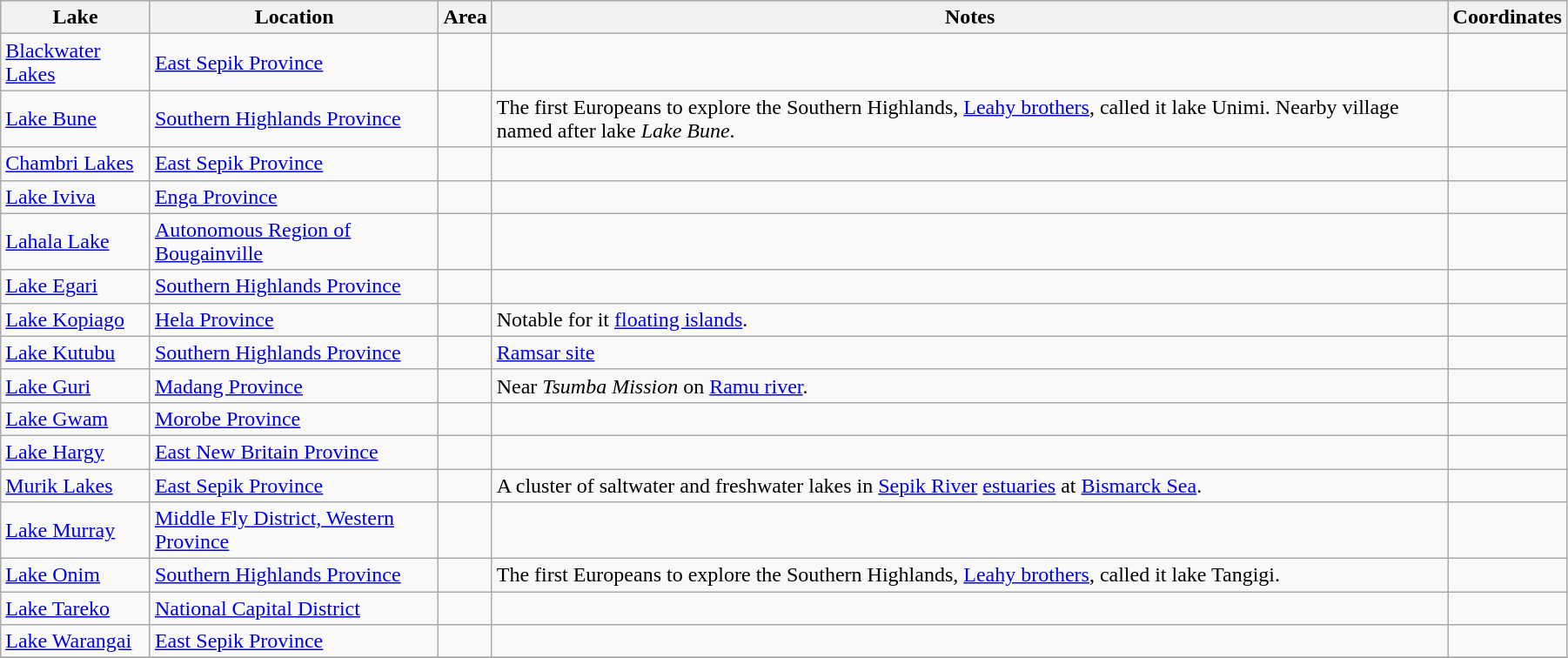<table class="wikitable sortable" width=95%>
<tr bgcolor=#99CCFF>
<th>Lake</th>
<th>Location</th>
<th data-sort-type="number">Area</th>
<th>Notes</th>
<th>Coordinates</th>
</tr>
<tr>
<td><a href='#'>Blackwater Lakes</a></td>
<td><a href='#'>East Sepik Province</a></td>
<td></td>
<td></td>
<td></td>
</tr>
<tr>
<td><a href='#'>Lake Bune</a></td>
<td><a href='#'>Southern Highlands Province</a></td>
<td></td>
<td>The first Europeans to explore the Southern Highlands,  <a href='#'>Leahy brothers</a>,   called it lake Unimi. Nearby village named after lake <em>Lake Bune</em>.</td>
<td></td>
</tr>
<tr>
<td><a href='#'>Chambri Lakes</a></td>
<td><a href='#'>East Sepik Province</a></td>
<td></td>
<td></td>
<td></td>
</tr>
<tr>
<td><a href='#'>Lake Iviva</a></td>
<td><a href='#'>Enga Province</a></td>
<td></td>
<td></td>
<td></td>
</tr>
<tr>
<td><a href='#'>Lahala Lake</a></td>
<td><a href='#'>Autonomous Region of Bougainville</a></td>
<td></td>
<td></td>
<td></td>
</tr>
<tr>
<td><a href='#'>Lake Egari</a></td>
<td><a href='#'>Southern Highlands Province</a></td>
<td></td>
<td></td>
<td></td>
</tr>
<tr>
<td><a href='#'>Lake Kopiago</a></td>
<td><a href='#'>Hela Province</a></td>
<td></td>
<td>Notable for it <a href='#'>floating islands</a>.</td>
<td></td>
</tr>
<tr>
<td><a href='#'>Lake Kutubu</a></td>
<td><a href='#'>Southern Highlands Province</a></td>
<td></td>
<td><a href='#'>Ramsar site</a></td>
<td></td>
</tr>
<tr>
<td><a href='#'>Lake Guri</a></td>
<td><a href='#'>Madang Province</a></td>
<td></td>
<td>Near <em>Tsumba Mission</em> on <a href='#'>Ramu river</a>.</td>
<td></td>
</tr>
<tr>
<td><a href='#'>Lake Gwam</a></td>
<td><a href='#'>Morobe Province</a></td>
<td></td>
<td></td>
<td></td>
</tr>
<tr>
<td><a href='#'>Lake Hargy</a></td>
<td><a href='#'>East New Britain Province</a></td>
<td></td>
<td></td>
<td></td>
</tr>
<tr>
<td><a href='#'>Murik Lakes</a></td>
<td><a href='#'>East Sepik Province</a></td>
<td></td>
<td>A cluster of saltwater and freshwater lakes in <a href='#'>Sepik River</a>  <a href='#'>estuaries</a> at <a href='#'>Bismarck Sea</a>.</td>
<td></td>
</tr>
<tr>
<td><a href='#'>Lake Murray</a></td>
<td><a href='#'>Middle Fly District, Western Province</a></td>
<td></td>
<td></td>
<td></td>
</tr>
<tr>
<td><a href='#'>Lake Onim</a></td>
<td><a href='#'>Southern Highlands Province</a></td>
<td></td>
<td>The first Europeans to explore the Southern Highlands,   <a href='#'>Leahy brothers</a>,   called it lake Tangigi.</td>
<td></td>
</tr>
<tr>
<td><a href='#'>Lake Tareko</a></td>
<td><a href='#'>National Capital District</a></td>
<td></td>
<td></td>
<td></td>
</tr>
<tr>
<td><a href='#'>Lake Warangai</a></td>
<td><a href='#'>East Sepik Province</a></td>
<td></td>
<td></td>
<td></td>
</tr>
<tr>
</tr>
</table>
